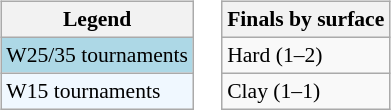<table>
<tr valign="top">
<td><br><table class="wikitable" style="font-size:90%;">
<tr>
<th>Legend</th>
</tr>
<tr style="background:lightblue;">
<td>W25/35 tournaments</td>
</tr>
<tr style="background:#f0f8ff;">
<td>W15 tournaments</td>
</tr>
</table>
</td>
<td><br><table class="wikitable" style="font-size:90%;">
<tr>
<th>Finals by surface</th>
</tr>
<tr>
<td>Hard (1–2)</td>
</tr>
<tr>
<td>Clay (1–1)</td>
</tr>
</table>
</td>
</tr>
</table>
